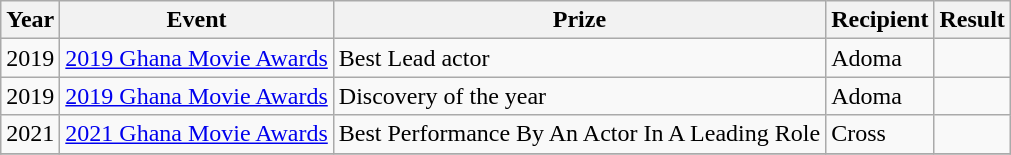<table class="wikitable">
<tr>
<th>Year</th>
<th>Event</th>
<th>Prize</th>
<th>Recipient</th>
<th>Result</th>
</tr>
<tr>
<td>2019</td>
<td><a href='#'>2019 Ghana Movie Awards</a></td>
<td>Best Lead actor</td>
<td>Adoma</td>
<td></td>
</tr>
<tr>
<td>2019</td>
<td><a href='#'>2019 Ghana Movie Awards</a></td>
<td>Discovery of the year</td>
<td>Adoma</td>
<td></td>
</tr>
<tr>
<td>2021</td>
<td><a href='#'>2021 Ghana Movie Awards</a></td>
<td>Best Performance By An Actor In A Leading Role</td>
<td>Cross</td>
<td></td>
</tr>
<tr>
</tr>
</table>
